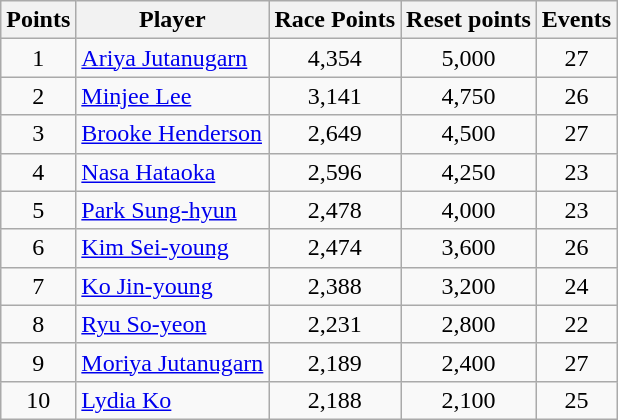<table class="wikitable" style="text-align:center">
<tr>
<th>Points</th>
<th>Player</th>
<th>Race Points</th>
<th>Reset points</th>
<th>Events</th>
</tr>
<tr>
<td>1</td>
<td align=left> <a href='#'>Ariya Jutanugarn</a></td>
<td>4,354</td>
<td>5,000</td>
<td>27</td>
</tr>
<tr>
<td>2</td>
<td align=left> <a href='#'>Minjee Lee</a></td>
<td>3,141</td>
<td>4,750</td>
<td>26</td>
</tr>
<tr>
<td>3</td>
<td align=left> <a href='#'>Brooke Henderson</a></td>
<td>2,649</td>
<td>4,500</td>
<td>27</td>
</tr>
<tr>
<td>4</td>
<td align=left> <a href='#'>Nasa Hataoka</a></td>
<td>2,596</td>
<td>4,250</td>
<td>23</td>
</tr>
<tr>
<td>5</td>
<td align=left> <a href='#'>Park Sung-hyun</a></td>
<td>2,478</td>
<td>4,000</td>
<td>23</td>
</tr>
<tr>
<td>6</td>
<td align=left> <a href='#'>Kim Sei-young</a></td>
<td>2,474</td>
<td>3,600</td>
<td>26</td>
</tr>
<tr>
<td>7</td>
<td align=left> <a href='#'>Ko Jin-young</a></td>
<td>2,388</td>
<td>3,200</td>
<td>24</td>
</tr>
<tr>
<td>8</td>
<td align=left> <a href='#'>Ryu So-yeon</a></td>
<td>2,231</td>
<td>2,800</td>
<td>22</td>
</tr>
<tr>
<td>9</td>
<td align=left> <a href='#'>Moriya Jutanugarn</a></td>
<td>2,189</td>
<td>2,400</td>
<td>27</td>
</tr>
<tr>
<td>10</td>
<td align=left> <a href='#'>Lydia Ko</a></td>
<td>2,188</td>
<td>2,100</td>
<td>25</td>
</tr>
</table>
